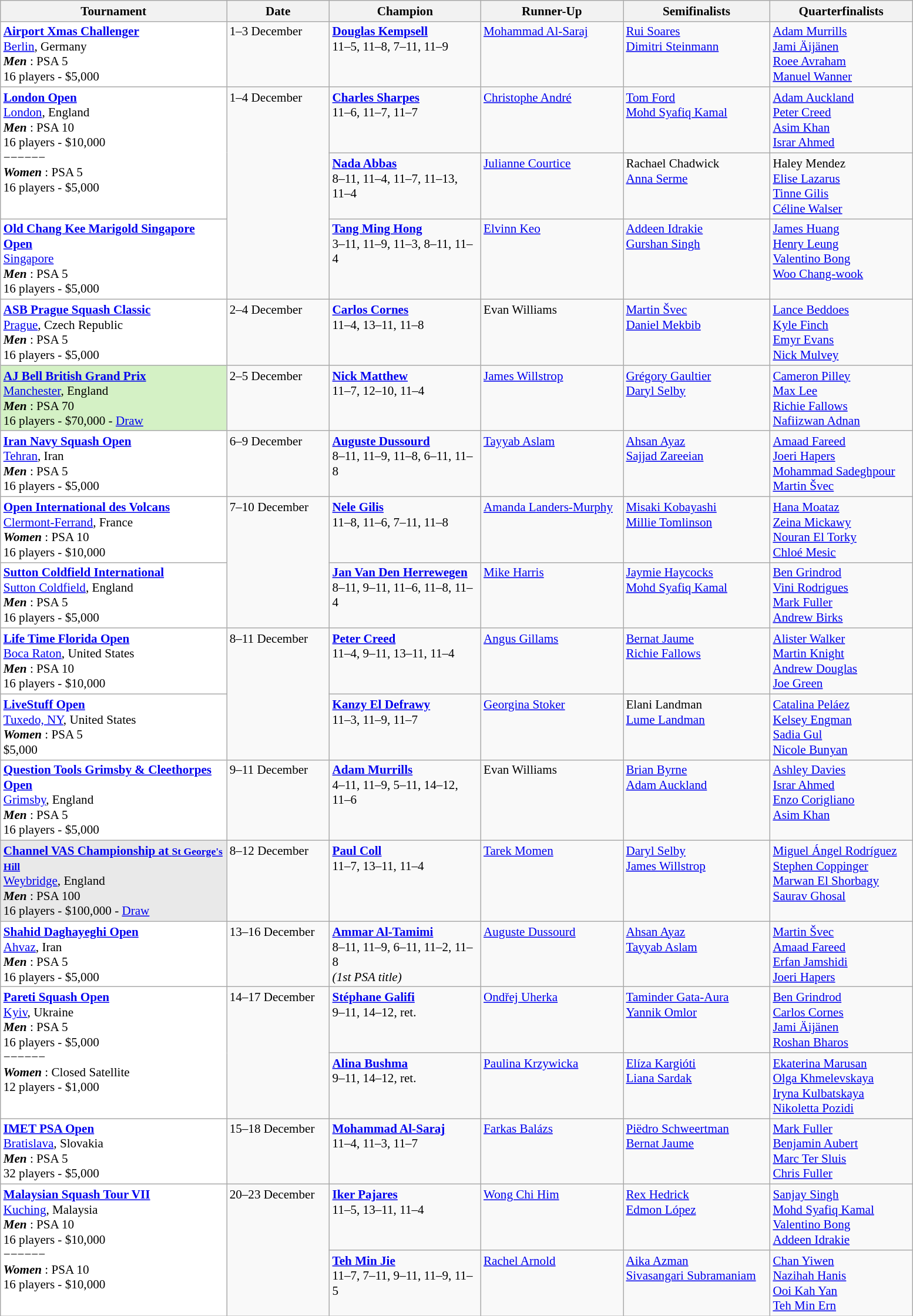<table class="wikitable" style="font-size:88%">
<tr>
<th width=250>Tournament</th>
<th width=110>Date</th>
<th width=165>Champion</th>
<th width=155>Runner-Up</th>
<th width=160>Semifinalists</th>
<th width=155>Quarterfinalists</th>
</tr>
<tr valign=top>
<td style="background:#fff;"><strong><a href='#'>Airport Xmas Challenger</a></strong><br> <a href='#'>Berlin</a>, Germany<br><em> <strong>Men</strong> </em>: PSA 5<br>16 players - $5,000</td>
<td>1–3 December</td>
<td> <strong><a href='#'>Douglas Kempsell</a></strong><br>11–5, 11–8, 7–11, 11–9</td>
<td> <a href='#'>Mohammad Al-Saraj</a></td>
<td> <a href='#'>Rui Soares</a><br> <a href='#'>Dimitri Steinmann</a></td>
<td> <a href='#'>Adam Murrills</a><br> <a href='#'>Jami Äijänen</a><br> <a href='#'>Roee Avraham</a><br> <a href='#'>Manuel Wanner</a></td>
</tr>
<tr valign=top>
<td rowspan=2 style="background:#fff;"><strong><a href='#'>London Open</a></strong><br> <a href='#'>London</a>, England<br><strong> <em>Men</em> </strong>: PSA 10<br>16 players - $10,000<br>−−−−−−<br><strong> <em>Women</em> </strong>: PSA 5<br>16 players - $5,000</td>
<td rowspan=3>1–4 December</td>
<td> <strong><a href='#'>Charles Sharpes</a></strong><br>11–6, 11–7, 11–7</td>
<td> <a href='#'>Christophe André</a></td>
<td> <a href='#'>Tom Ford</a><br> <a href='#'>Mohd Syafiq Kamal</a></td>
<td> <a href='#'>Adam Auckland</a><br> <a href='#'>Peter Creed</a><br> <a href='#'>Asim Khan</a><br> <a href='#'>Israr Ahmed</a></td>
</tr>
<tr valign=top>
<td> <strong><a href='#'>Nada Abbas</a></strong><br>8–11, 11–4, 11–7, 11–13, 11–4</td>
<td> <a href='#'>Julianne Courtice</a></td>
<td> Rachael Chadwick<br> <a href='#'>Anna Serme</a></td>
<td> Haley Mendez<br> <a href='#'>Elise Lazarus</a><br> <a href='#'>Tinne Gilis</a><br> <a href='#'>Céline Walser</a></td>
</tr>
<tr valign=top>
<td style="background:#fff;"><strong><a href='#'>Old Chang Kee Marigold Singapore Open</a></strong><br> <a href='#'>Singapore</a><br><strong> <em>Men</em> </strong>: PSA 5<br>16 players - $5,000</td>
<td> <strong><a href='#'>Tang Ming Hong</a></strong><br>3–11, 11–9, 11–3, 8–11, 11–4</td>
<td> <a href='#'>Elvinn Keo</a></td>
<td> <a href='#'>Addeen Idrakie</a><br> <a href='#'>Gurshan Singh</a></td>
<td> <a href='#'>James Huang</a><br> <a href='#'>Henry Leung</a><br> <a href='#'>Valentino Bong</a><br> <a href='#'>Woo Chang-wook</a></td>
</tr>
<tr valign=top>
<td style="background:#fff;"><strong><a href='#'>ASB Prague Squash Classic</a></strong><br> <a href='#'>Prague</a>, Czech Republic<br><strong> <em>Men</em> </strong>: PSA 5<br>16 players - $5,000</td>
<td>2–4 December</td>
<td> <strong><a href='#'>Carlos Cornes</a></strong><br>11–4, 13–11, 11–8</td>
<td> Evan Williams</td>
<td> <a href='#'>Martin Švec</a><br> <a href='#'>Daniel Mekbib</a></td>
<td> <a href='#'>Lance Beddoes</a><br> <a href='#'>Kyle Finch</a><br> <a href='#'>Emyr Evans</a><br> <a href='#'>Nick Mulvey</a></td>
</tr>
<tr valign=top>
<td style="background:#D4F1C5;"><strong><a href='#'>AJ Bell British Grand Prix</a></strong><br> <a href='#'>Manchester</a>, England<br><strong> <em>Men</em> </strong>: PSA 70<br>16 players - $70,000 - <a href='#'>Draw</a></td>
<td>2–5 December</td>
<td> <strong><a href='#'>Nick Matthew</a></strong><br>11–7, 12–10, 11–4</td>
<td> <a href='#'>James Willstrop</a></td>
<td> <a href='#'>Grégory Gaultier</a><br> <a href='#'>Daryl Selby</a></td>
<td> <a href='#'>Cameron Pilley</a><br> <a href='#'>Max Lee</a><br> <a href='#'>Richie Fallows</a><br> <a href='#'>Nafiizwan Adnan</a></td>
</tr>
<tr valign=top>
<td style="background:#fff;"><strong><a href='#'>Iran Navy Squash Open</a></strong><br> <a href='#'>Tehran</a>, Iran<br><strong> <em>Men</em> </strong>: PSA 5<br>16 players - $5,000</td>
<td>6–9 December</td>
<td> <strong><a href='#'>Auguste Dussourd</a></strong><br>8–11, 11–9, 11–8, 6–11, 11–8</td>
<td> <a href='#'>Tayyab Aslam</a></td>
<td> <a href='#'>Ahsan Ayaz</a><br> <a href='#'>Sajjad Zareeian</a></td>
<td> <a href='#'>Amaad Fareed</a><br> <a href='#'>Joeri Hapers</a><br> <a href='#'>Mohammad Sadeghpour</a><br> <a href='#'>Martin Švec</a></td>
</tr>
<tr valign=top>
<td style="background:#fff;"><strong><a href='#'>Open International des Volcans</a></strong><br> <a href='#'>Clermont-Ferrand</a>, France<br><strong> <em>Women</em> </strong>: PSA 10<br>16 players - $10,000</td>
<td rowspan=2>7–10 December</td>
<td> <strong><a href='#'>Nele Gilis</a></strong><br>11–8, 11–6, 7–11, 11–8</td>
<td> <a href='#'>Amanda Landers-Murphy</a></td>
<td> <a href='#'>Misaki Kobayashi</a><br> <a href='#'>Millie Tomlinson</a></td>
<td> <a href='#'>Hana Moataz</a><br> <a href='#'>Zeina Mickawy</a><br> <a href='#'>Nouran El Torky</a><br> <a href='#'>Chloé Mesic</a></td>
</tr>
<tr valign=top>
<td style="background:#fff;"><strong><a href='#'>Sutton Coldfield International</a></strong><br> <a href='#'>Sutton Coldfield</a>, England<br><strong> <em>Men</em> </strong>: PSA 5<br>16 players - $5,000</td>
<td> <strong><a href='#'>Jan Van Den Herrewegen</a></strong><br>8–11, 9–11, 11–6, 11–8, 11–4</td>
<td> <a href='#'>Mike Harris</a></td>
<td> <a href='#'>Jaymie Haycocks</a><br> <a href='#'>Mohd Syafiq Kamal</a></td>
<td> <a href='#'>Ben Grindrod</a><br> <a href='#'>Vini Rodrigues</a><br> <a href='#'>Mark Fuller</a><br> <a href='#'>Andrew Birks</a></td>
</tr>
<tr valign=top>
<td style="background:#fff;"><strong><a href='#'>Life Time Florida Open</a></strong><br> <a href='#'>Boca Raton</a>, United States<br><strong> <em>Men</em> </strong>: PSA 10<br>16 players - $10,000</td>
<td rowspan=2>8–11 December</td>
<td> <strong><a href='#'>Peter Creed</a></strong><br>11–4, 9–11, 13–11, 11–4</td>
<td> <a href='#'>Angus Gillams</a></td>
<td> <a href='#'>Bernat Jaume</a><br> <a href='#'>Richie Fallows</a></td>
<td> <a href='#'>Alister Walker</a><br> <a href='#'>Martin Knight</a><br> <a href='#'>Andrew Douglas</a><br> <a href='#'>Joe Green</a></td>
</tr>
<tr valign=top>
<td style="background:#fff;"><strong><a href='#'>LiveStuff Open</a></strong><br> <a href='#'>Tuxedo, NY</a>, United States<br><strong> <em>Women</em> </strong>: PSA 5<br>$5,000</td>
<td> <strong><a href='#'>Kanzy El Defrawy</a></strong><br>11–3, 11–9, 11–7</td>
<td> <a href='#'>Georgina Stoker</a></td>
<td> Elani Landman<br> <a href='#'>Lume Landman</a></td>
<td> <a href='#'>Catalina Peláez</a><br> <a href='#'>Kelsey Engman</a><br> <a href='#'>Sadia Gul</a><br> <a href='#'>Nicole Bunyan</a></td>
</tr>
<tr valign=top>
<td style="background:#fff;"><strong><a href='#'>Question Tools Grimsby & Cleethorpes Open</a></strong><br> <a href='#'>Grimsby</a>, England<br><strong> <em>Men</em> </strong>: PSA 5<br>16 players - $5,000</td>
<td>9–11 December</td>
<td> <strong><a href='#'>Adam Murrills</a></strong><br>4–11, 11–9, 5–11, 14–12, 11–6</td>
<td> Evan Williams</td>
<td> <a href='#'>Brian Byrne</a><br> <a href='#'>Adam Auckland</a></td>
<td> <a href='#'>Ashley Davies</a><br> <a href='#'>Israr Ahmed</a><br> <a href='#'>Enzo Corigliano</a><br> <a href='#'>Asim Khan</a></td>
</tr>
<tr valign=top>
<td style="background:#E9E9E9;"><strong><a href='#'>Channel VAS Championship at <small>St George's Hill</small></a></strong><br> <a href='#'>Weybridge</a>, England<br><strong> <em>Men</em> </strong>: PSA 100<br>16 players - $100,000 - <a href='#'>Draw</a></td>
<td>8–12 December</td>
<td> <strong><a href='#'>Paul Coll</a></strong><br>11–7, 13–11, 11–4</td>
<td> <a href='#'>Tarek Momen</a></td>
<td> <a href='#'>Daryl Selby</a><br> <a href='#'>James Willstrop</a></td>
<td> <a href='#'>Miguel Ángel Rodríguez</a><br> <a href='#'>Stephen Coppinger</a><br> <a href='#'>Marwan El Shorbagy</a><br> <a href='#'>Saurav Ghosal</a></td>
</tr>
<tr valign=top>
<td style="background:#fff;"><strong><a href='#'>Shahid Daghayeghi Open</a></strong><br> <a href='#'>Ahvaz</a>, Iran<br><strong> <em>Men</em> </strong>: PSA 5<br>16 players - $5,000</td>
<td>13–16 December</td>
<td> <strong><a href='#'>Ammar Al-Tamimi</a></strong><br>8–11, 11–9, 6–11, 11–2, 11–8<br><em>(1st PSA title)</em></td>
<td> <a href='#'>Auguste Dussourd</a></td>
<td> <a href='#'>Ahsan Ayaz</a><br> <a href='#'>Tayyab Aslam</a></td>
<td> <a href='#'>Martin Švec</a><br> <a href='#'>Amaad Fareed</a><br> <a href='#'>Erfan Jamshidi</a><br> <a href='#'>Joeri Hapers</a></td>
</tr>
<tr valign=top>
<td rowspan=2 style="background:#fff;"><strong><a href='#'>Pareti Squash Open</a></strong><br> <a href='#'>Kyiv</a>, Ukraine<br><strong> <em>Men</em> </strong>: PSA 5<br>16 players - $5,000<br>−−−−−−<br><strong> <em>Women</em> </strong>: Closed Satellite<br>12 players - $1,000</td>
<td rowspan=2>14–17 December</td>
<td> <strong><a href='#'>Stéphane Galifi</a></strong><br>9–11, 14–12, ret.</td>
<td> <a href='#'>Ondřej Uherka</a></td>
<td> <a href='#'>Taminder Gata-Aura</a><br> <a href='#'>Yannik Omlor</a></td>
<td> <a href='#'>Ben Grindrod</a><br> <a href='#'>Carlos Cornes</a><br> <a href='#'>Jami Äijänen</a><br> <a href='#'>Roshan Bharos</a></td>
</tr>
<tr valign=top>
<td> <strong><a href='#'>Alina Bushma</a></strong><br>9–11, 14–12, ret.</td>
<td> <a href='#'>Paulina Krzywicka</a></td>
<td> <a href='#'>Elíza Kargióti</a><br> <a href='#'>Liana Sardak</a></td>
<td> <a href='#'>Ekaterina Marusan</a><br> <a href='#'>Olga Khmelevskaya</a><br> <a href='#'>Iryna Kulbatskaya</a><br> <a href='#'>Nikoletta Pozidi</a></td>
</tr>
<tr valign=top>
<td style="background:#fff;"><strong><a href='#'>IMET PSA Open</a></strong><br> <a href='#'>Bratislava</a>, Slovakia<br><strong> <em>Men</em> </strong>: PSA 5<br>32 players - $5,000</td>
<td>15–18 December</td>
<td> <strong><a href='#'>Mohammad Al-Saraj</a></strong><br>11–4, 11–3, 11–7</td>
<td> <a href='#'>Farkas Balázs</a></td>
<td> <a href='#'>Piëdro Schweertman</a><br> <a href='#'>Bernat Jaume</a></td>
<td> <a href='#'>Mark Fuller</a><br> <a href='#'>Benjamin Aubert</a><br> <a href='#'>Marc Ter Sluis</a><br> <a href='#'>Chris Fuller</a></td>
</tr>
<tr valign=top>
<td rowspan=2 style="background:#fff;"><strong><a href='#'>Malaysian Squash Tour VII</a></strong><br> <a href='#'>Kuching</a>, Malaysia<br><strong> <em>Men</em> </strong>: PSA 10<br>16 players - $10,000<br>−−−−−−<br><strong> <em>Women</em> </strong>: PSA 10<br>16 players - $10,000</td>
<td rowspan=2>20–23 December</td>
<td> <strong><a href='#'>Iker Pajares</a></strong><br>11–5, 13–11, 11–4</td>
<td> <a href='#'>Wong Chi Him</a></td>
<td> <a href='#'>Rex Hedrick</a><br> <a href='#'>Edmon López</a></td>
<td> <a href='#'>Sanjay Singh</a><br> <a href='#'>Mohd Syafiq Kamal</a><br> <a href='#'>Valentino Bong</a><br> <a href='#'>Addeen Idrakie</a></td>
</tr>
<tr valign=top>
<td> <strong><a href='#'>Teh Min Jie</a></strong><br>11–7, 7–11, 9–11, 11–9, 11–5</td>
<td> <a href='#'>Rachel Arnold</a></td>
<td> <a href='#'>Aika Azman</a><br> <a href='#'>Sivasangari Subramaniam</a></td>
<td> <a href='#'>Chan Yiwen</a><br> <a href='#'>Nazihah Hanis</a><br> <a href='#'>Ooi Kah Yan</a><br> <a href='#'>Teh Min Ern</a></td>
</tr>
</table>
